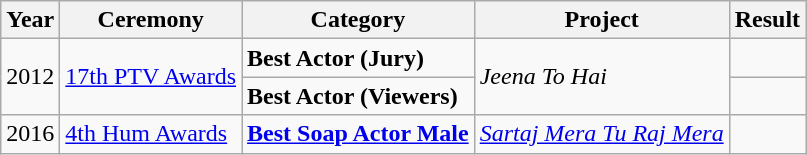<table class="wikitable">
<tr>
<th>Year</th>
<th>Ceremony</th>
<th>Category</th>
<th>Project</th>
<th>Result</th>
</tr>
<tr>
<td rowspan="2">2012</td>
<td rowspan="2"><a href='#'>17th PTV Awards</a></td>
<td><strong>Best Actor (Jury)</strong></td>
<td rowspan="2"><em>Jeena To Hai</em></td>
<td></td>
</tr>
<tr>
<td><strong>Best Actor (Viewers)</strong></td>
<td></td>
</tr>
<tr>
<td>2016</td>
<td><a href='#'>4th Hum Awards</a></td>
<td><a href='#'><strong>Best Soap Actor Male</strong></a></td>
<td><em><a href='#'>Sartaj Mera Tu Raj Mera</a></em></td>
<td></td>
</tr>
</table>
